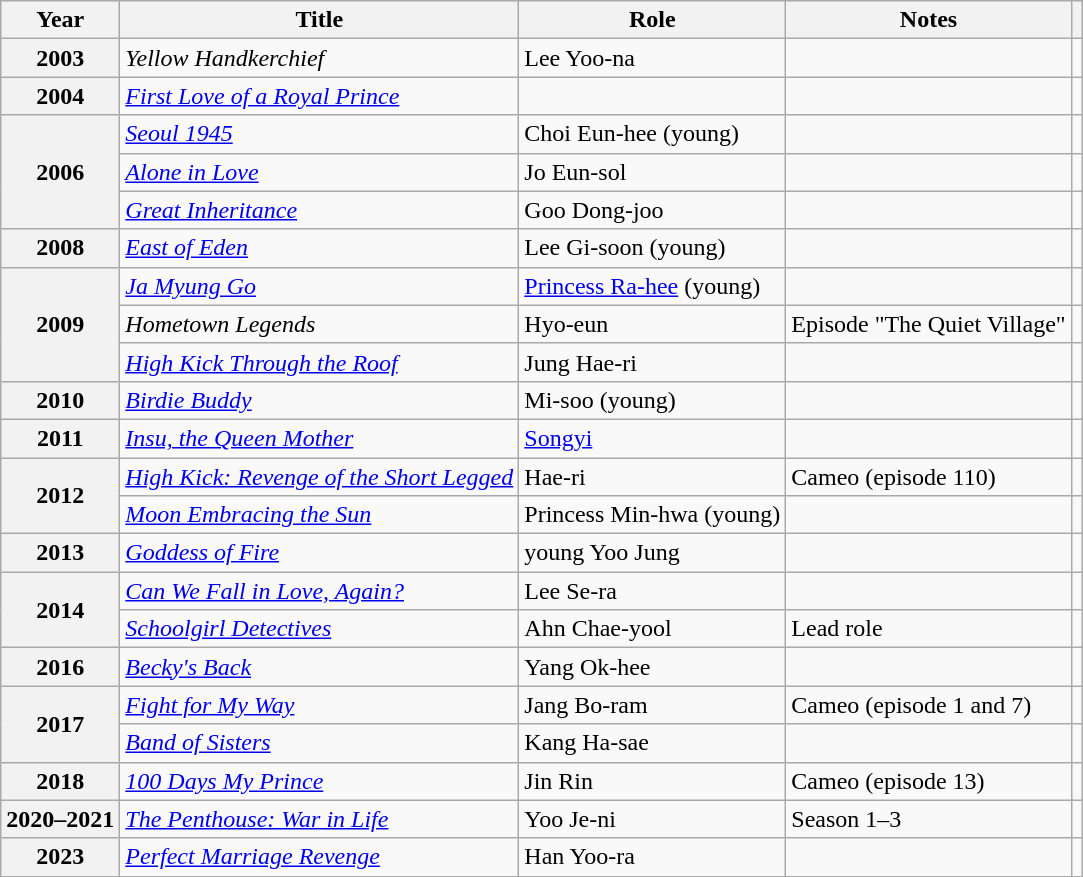<table class="wikitable plainrowheaders sortable">
<tr>
<th scope="col">Year</th>
<th scope="col">Title</th>
<th scope="col">Role</th>
<th scope="col">Notes</th>
<th scope="col" class="unsortable"></th>
</tr>
<tr>
<th scope="row">2003</th>
<td><em>Yellow Handkerchief</em></td>
<td>Lee Yoo-na</td>
<td></td>
<td style="text-align:center"></td>
</tr>
<tr>
<th scope="row">2004</th>
<td><em><a href='#'>First Love of a Royal Prince</a></em></td>
<td></td>
<td></td>
<td style="text-align:center"></td>
</tr>
<tr>
<th scope="row" rowspan="3">2006</th>
<td><em><a href='#'>Seoul 1945</a></em></td>
<td>Choi Eun-hee (young)</td>
<td></td>
<td style="text-align:center"></td>
</tr>
<tr>
<td><em><a href='#'>Alone in Love</a></em></td>
<td>Jo Eun-sol</td>
<td></td>
<td style="text-align:center"></td>
</tr>
<tr>
<td><em><a href='#'>Great Inheritance</a></em></td>
<td>Goo Dong-joo</td>
<td></td>
<td style="text-align:center"></td>
</tr>
<tr>
<th scope="row">2008</th>
<td><em><a href='#'>East of Eden</a></em></td>
<td>Lee Gi-soon (young)</td>
<td></td>
<td style="text-align:center"></td>
</tr>
<tr>
<th scope="row" rowspan="3">2009</th>
<td><em><a href='#'>Ja Myung Go</a></em></td>
<td><a href='#'>Princess Ra-hee</a> (young)</td>
<td></td>
<td style="text-align:center"></td>
</tr>
<tr>
<td><em>Hometown Legends</em></td>
<td>Hyo-eun</td>
<td>Episode "The Quiet Village"</td>
<td style="text-align:center"></td>
</tr>
<tr>
<td><em><a href='#'>High Kick Through the Roof</a></em></td>
<td>Jung Hae-ri</td>
<td></td>
<td style="text-align:center"></td>
</tr>
<tr>
<th scope="row">2010</th>
<td><em><a href='#'>Birdie Buddy</a></em></td>
<td>Mi-soo (young)</td>
<td></td>
<td style="text-align:center"></td>
</tr>
<tr>
<th scope="row">2011</th>
<td><em><a href='#'>Insu, the Queen Mother</a></em></td>
<td><a href='#'>Songyi</a></td>
<td></td>
<td style="text-align:center"></td>
</tr>
<tr>
<th scope="row" rowspan="2">2012</th>
<td><em><a href='#'>High Kick: Revenge of the Short Legged</a></em></td>
<td>Hae-ri</td>
<td>Cameo (episode 110)</td>
<td style="text-align:center"></td>
</tr>
<tr>
<td><em><a href='#'>Moon Embracing the Sun</a></em></td>
<td>Princess Min-hwa (young)</td>
<td></td>
<td style="text-align:center"></td>
</tr>
<tr>
<th scope="row">2013</th>
<td><em><a href='#'>Goddess of Fire</a></em></td>
<td>young Yoo Jung</td>
<td></td>
<td style="text-align:center"></td>
</tr>
<tr>
<th scope="row" rowspan="2">2014</th>
<td><em><a href='#'>Can We Fall in Love, Again?</a></em></td>
<td>Lee Se-ra</td>
<td></td>
<td style="text-align:center"></td>
</tr>
<tr>
<td><em><a href='#'>Schoolgirl Detectives</a></em></td>
<td>Ahn Chae-yool</td>
<td>Lead role</td>
<td style="text-align:center"></td>
</tr>
<tr>
<th scope="row">2016</th>
<td><em><a href='#'>Becky's Back</a></em></td>
<td>Yang Ok-hee</td>
<td></td>
<td style="text-align:center"></td>
</tr>
<tr>
<th scope="row" rowspan="2">2017</th>
<td><em><a href='#'>Fight for My Way</a></em></td>
<td>Jang Bo-ram</td>
<td>Cameo (episode 1 and 7)</td>
<td style="text-align:center"></td>
</tr>
<tr>
<td><em><a href='#'>Band of Sisters</a></em></td>
<td>Kang Ha-sae</td>
<td></td>
<td style="text-align:center"></td>
</tr>
<tr>
<th scope="row">2018</th>
<td><em><a href='#'>100 Days My Prince</a></em></td>
<td>Jin Rin</td>
<td>Cameo (episode 13)</td>
<td style="text-align:center"></td>
</tr>
<tr>
<th scope="row">2020–2021</th>
<td><em><a href='#'>The Penthouse: War in Life</a></em></td>
<td>Yoo Je-ni</td>
<td>Season 1–3</td>
<td style="text-align:center"></td>
</tr>
<tr>
<th scope="row">2023</th>
<td><em><a href='#'>Perfect Marriage Revenge</a></em></td>
<td>Han Yoo-ra</td>
<td></td>
<td style="text-align:center"></td>
</tr>
</table>
